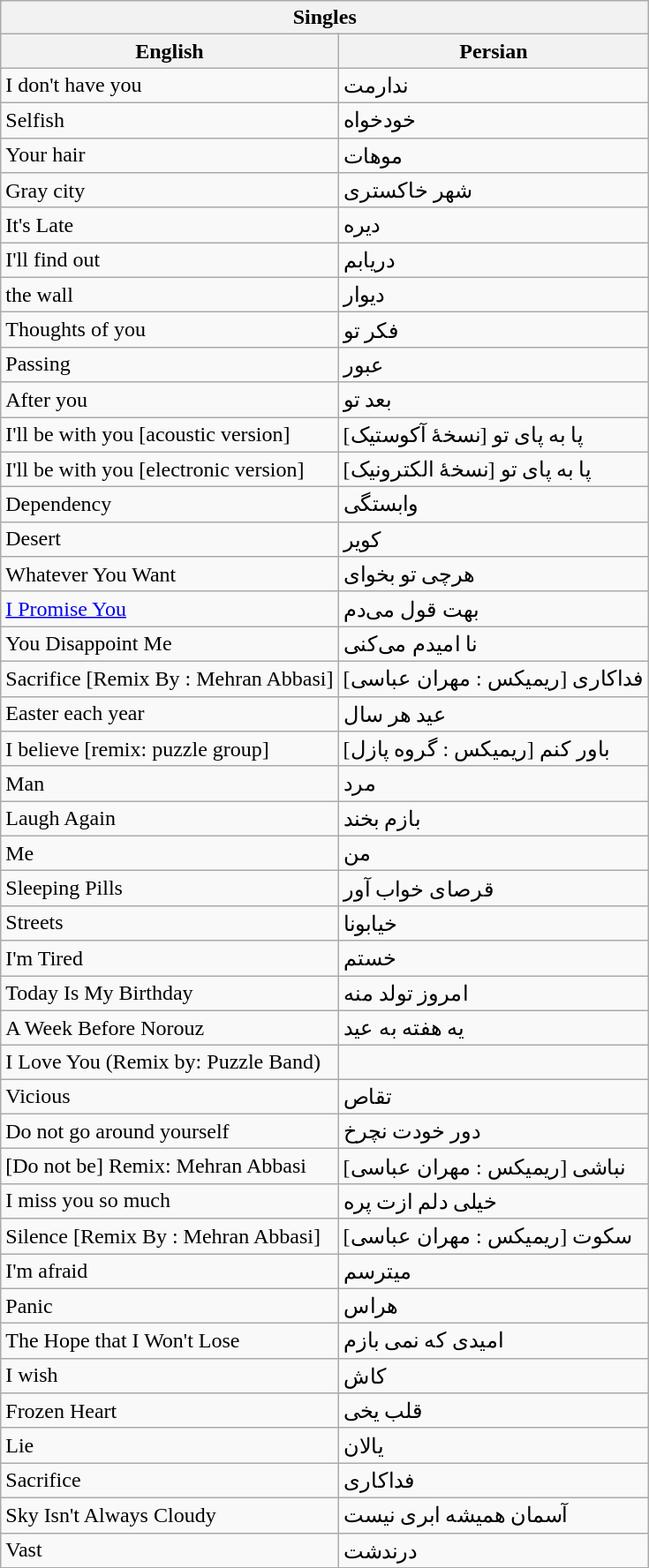<table class="wikitable">
<tr style="text-align:center;">
<th colspan="2">Singles</th>
</tr>
<tr style="text-align:center;">
<th>English</th>
<th>Persian</th>
</tr>
<tr>
<td>I don't have you</td>
<td>ندارمت</td>
</tr>
<tr>
<td>Selfish</td>
<td>خودخواه</td>
</tr>
<tr>
<td>Your hair</td>
<td>موهات</td>
</tr>
<tr>
<td>Gray city</td>
<td>شهر خاکستری</td>
</tr>
<tr>
<td>It's Late</td>
<td>دیره</td>
</tr>
<tr>
<td>I'll find out</td>
<td>دریابم</td>
</tr>
<tr>
<td>the wall</td>
<td>دیوار</td>
</tr>
<tr>
<td>Thoughts of you</td>
<td>فکر تو</td>
</tr>
<tr دریابم feel me>
<td>Passing</td>
<td>عبور</td>
</tr>
<tr>
<td>After you</td>
<td>بعد تو</td>
</tr>
<tr>
<td>I'll be with you [acoustic version]</td>
<td>پا به پای تو  [نسخۀ آکوستیک]</td>
</tr>
<tr>
<td>I'll be with you [electronic version]</td>
<td>پا به پای تو  [نسخۀ الکترونیک]</td>
</tr>
<tr>
<td>Dependency</td>
<td>وابستگی</td>
</tr>
<tr>
<td>Desert</td>
<td>کویر</td>
</tr>
<tr>
<td>Whatever You Want</td>
<td>هرچی تو بخوای</td>
</tr>
<tr>
<td><a href='#'>I Promise You</a></td>
<td>بهت قول می‌دم</td>
</tr>
<tr>
<td>You Disappoint Me</td>
<td>نا امیدم می‌کنی</td>
</tr>
<tr>
<td>Sacrifice [Remix By : Mehran Abbasi]</td>
<td>[فداکاری [ریمیکس : مهران عباسی</td>
</tr>
<tr>
<td>Easter each year</td>
<td>عید هر سال</td>
</tr>
<tr>
<td>I believe [remix: puzzle group]</td>
<td>باور کنم [ریمیکس : گروه پازل]</td>
</tr>
<tr>
<td>Man</td>
<td>مرد</td>
</tr>
<tr>
<td>Laugh Again</td>
<td>بازم بخند</td>
</tr>
<tr>
<td>Me</td>
<td>من</td>
</tr>
<tr>
<td>Sleeping Pills</td>
<td>قرصای خواب آور</td>
</tr>
<tr>
<td>Streets</td>
<td>خیابونا</td>
</tr>
<tr>
<td>I'm Tired</td>
<td>خستم</td>
</tr>
<tr>
<td>Today Is My Birthday</td>
<td>امروز تولد منه</td>
</tr>
<tr>
<td>A Week Before Norouz</td>
<td>یه هفته به عید</td>
</tr>
<tr>
<td>I Love You (Remix by: Puzzle Band)</td>
<td></td>
</tr>
<tr>
<td>Vicious</td>
<td>تقاص</td>
</tr>
<tr>
<td>Do not go around yourself</td>
<td>دور خودت نچرخ</td>
</tr>
<tr>
<td>[Do not be] Remix: Mehran Abbasi</td>
<td>[نباشی [ریمیکس : مهران عباسی</td>
</tr>
<tr>
<td>I miss you so much</td>
<td>خیلی دلم ازت پره</td>
</tr>
<tr>
<td>Silence [Remix By : Mehran Abbasi]</td>
<td>سکوت [ریمیکس : مهران عباسی]</td>
</tr>
<tr>
<td>I'm afraid</td>
<td>میترسم</td>
</tr>
<tr>
<td>Panic</td>
<td>هراس</td>
</tr>
<tr>
<td>The Hope that I Won't Lose</td>
<td>امیدی که نمی بازم</td>
</tr>
<tr>
<td>I wish</td>
<td>کاش</td>
</tr>
<tr>
<td>Frozen Heart</td>
<td>قلب یخی</td>
</tr>
<tr>
<td>Lie</td>
<td>یالان</td>
</tr>
<tr>
<td>Sacrifice</td>
<td>فداکاری</td>
</tr>
<tr>
<td>Sky Isn't Always Cloudy</td>
<td>آسمان همیشه ابری نیست</td>
</tr>
<tr>
<td>Vast</td>
<td>درندشت</td>
</tr>
</table>
